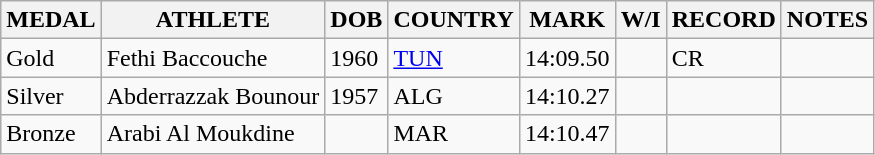<table class="wikitable">
<tr>
<th>MEDAL</th>
<th>ATHLETE</th>
<th>DOB</th>
<th>COUNTRY</th>
<th>MARK</th>
<th>W/I</th>
<th>RECORD</th>
<th>NOTES</th>
</tr>
<tr>
<td>Gold</td>
<td>Fethi Baccouche</td>
<td>1960</td>
<td><a href='#'>TUN</a></td>
<td>14:09.50</td>
<td></td>
<td>CR</td>
<td></td>
</tr>
<tr>
<td>Silver</td>
<td>Abderrazzak Bounour</td>
<td>1957</td>
<td>ALG</td>
<td>14:10.27</td>
<td></td>
<td></td>
<td></td>
</tr>
<tr>
<td>Bronze</td>
<td>Arabi Al Moukdine</td>
<td></td>
<td>MAR</td>
<td>14:10.47</td>
<td></td>
<td></td>
<td></td>
</tr>
</table>
